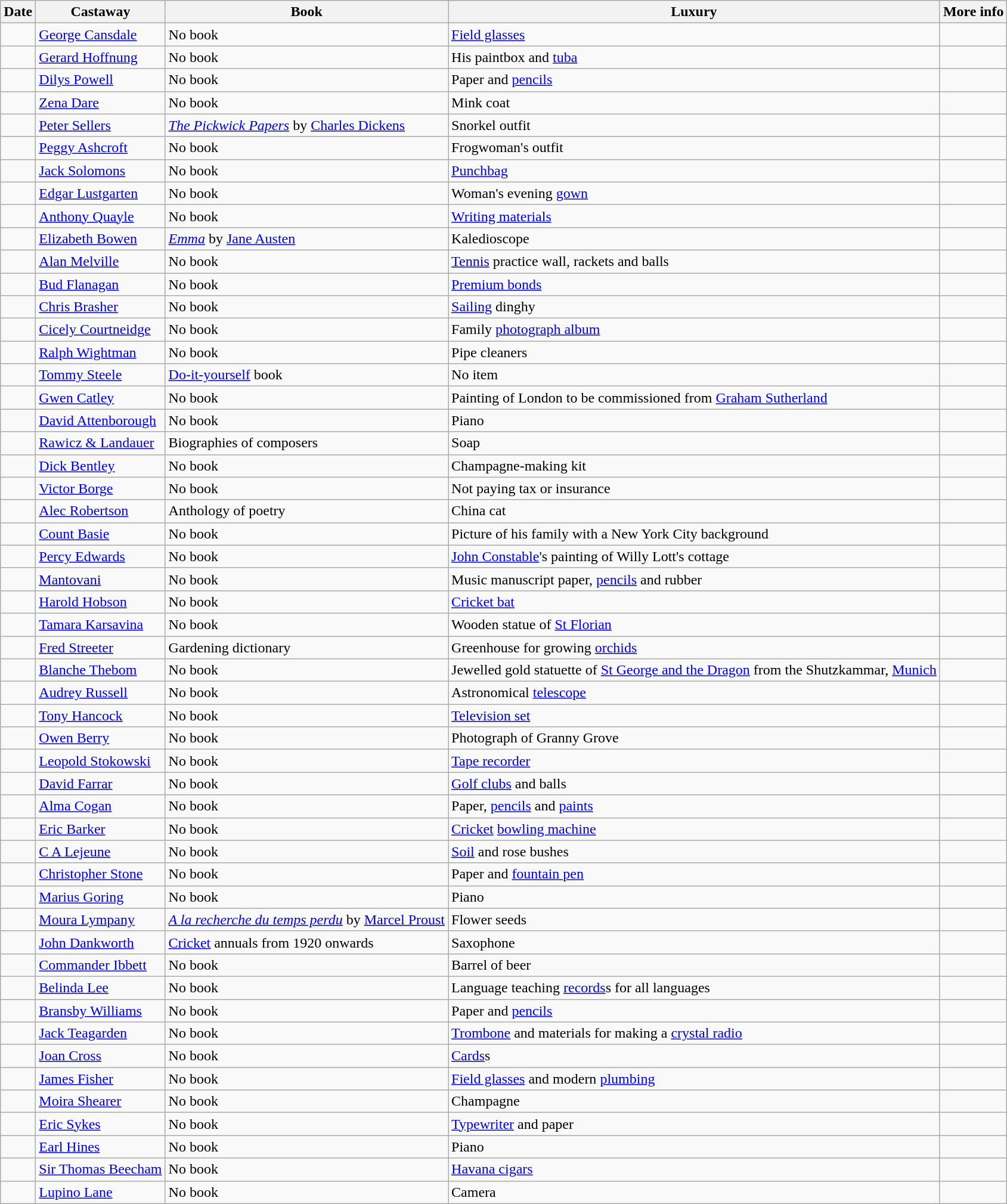<table class="wikitable sortable">
<tr>
<th>Date</th>
<th>Castaway</th>
<th>Book</th>
<th>Luxury</th>
<th>More info</th>
</tr>
<tr>
<td></td>
<td><a href='#'>George Cansdale</a></td>
<td>No book</td>
<td><a href='#'>Field glasses</a></td>
<td></td>
</tr>
<tr>
<td></td>
<td><a href='#'>Gerard Hoffnung</a></td>
<td>No book</td>
<td>His paintbox and <a href='#'>tuba</a></td>
<td></td>
</tr>
<tr>
<td></td>
<td><a href='#'>Dilys Powell</a></td>
<td>No book</td>
<td>Paper and <a href='#'>pencils</a></td>
<td></td>
</tr>
<tr>
<td></td>
<td><a href='#'>Zena Dare</a></td>
<td>No book</td>
<td>Mink coat</td>
<td></td>
</tr>
<tr>
<td></td>
<td><a href='#'>Peter Sellers</a></td>
<td><em><a href='#'>The Pickwick Papers</a></em> by <a href='#'>Charles Dickens</a></td>
<td>Snorkel outfit</td>
<td></td>
</tr>
<tr>
<td></td>
<td><a href='#'>Peggy Ashcroft</a></td>
<td>No book</td>
<td>Frogwoman's outfit</td>
<td></td>
</tr>
<tr>
<td></td>
<td><a href='#'>Jack Solomons</a></td>
<td>No book</td>
<td><a href='#'>Punchbag</a></td>
<td></td>
</tr>
<tr>
<td></td>
<td><a href='#'>Edgar Lustgarten</a></td>
<td>No book</td>
<td>Woman's evening <a href='#'>gown</a></td>
<td></td>
</tr>
<tr>
<td></td>
<td><a href='#'>Anthony Quayle</a></td>
<td>No book</td>
<td><a href='#'>Writing materials</a></td>
<td></td>
</tr>
<tr>
<td></td>
<td><a href='#'>Elizabeth Bowen</a></td>
<td><em><a href='#'>Emma</a></em> by <a href='#'>Jane Austen</a></td>
<td>Kaledioscope</td>
<td></td>
</tr>
<tr>
<td></td>
<td><a href='#'>Alan Melville</a></td>
<td>No book</td>
<td><a href='#'>Tennis</a> practice wall, rackets and balls</td>
<td></td>
</tr>
<tr>
<td></td>
<td><a href='#'>Bud Flanagan</a></td>
<td>No book</td>
<td><a href='#'>Premium bonds</a></td>
<td></td>
</tr>
<tr>
<td></td>
<td><a href='#'>Chris Brasher</a></td>
<td>No book</td>
<td><a href='#'>Sailing</a> dinghy</td>
<td></td>
</tr>
<tr>
<td></td>
<td><a href='#'>Cicely Courtneidge</a></td>
<td>No book</td>
<td>Family <a href='#'>photograph album</a></td>
<td></td>
</tr>
<tr>
<td></td>
<td><a href='#'>Ralph Wightman</a></td>
<td>No book</td>
<td>Pipe cleaners</td>
<td></td>
</tr>
<tr>
<td></td>
<td><a href='#'>Tommy Steele</a></td>
<td><a href='#'>Do-it-yourself</a> book</td>
<td>No item</td>
<td></td>
</tr>
<tr>
<td></td>
<td><a href='#'>Gwen Catley</a></td>
<td>No book</td>
<td>Painting of London to be commissioned from <a href='#'>Graham Sutherland</a></td>
<td></td>
</tr>
<tr>
<td></td>
<td><a href='#'>David Attenborough</a></td>
<td>No book</td>
<td>Piano</td>
<td></td>
</tr>
<tr>
<td></td>
<td><a href='#'>Rawicz & Landauer</a></td>
<td>Biographies of composers</td>
<td>Soap</td>
<td></td>
</tr>
<tr>
<td></td>
<td><a href='#'>Dick Bentley</a></td>
<td>No book</td>
<td>Champagne-making kit</td>
<td></td>
</tr>
<tr>
<td></td>
<td><a href='#'>Victor Borge</a></td>
<td>No book</td>
<td>Not paying tax or insurance</td>
<td></td>
</tr>
<tr>
<td></td>
<td><a href='#'>Alec Robertson</a></td>
<td>Anthology of poetry</td>
<td>China cat</td>
<td></td>
</tr>
<tr>
<td></td>
<td><a href='#'>Count Basie</a></td>
<td>No book</td>
<td>Picture of his family with a New York City background</td>
<td></td>
</tr>
<tr>
<td></td>
<td><a href='#'>Percy Edwards</a></td>
<td>No book</td>
<td><a href='#'>John Constable</a>'s painting of Willy Lott's cottage</td>
<td></td>
</tr>
<tr>
<td></td>
<td><a href='#'>Mantovani</a></td>
<td>No book</td>
<td>Music manuscript paper, <a href='#'>pencils</a> and rubber</td>
<td></td>
</tr>
<tr>
<td></td>
<td><a href='#'>Harold Hobson</a></td>
<td>No book</td>
<td><a href='#'>Cricket bat</a></td>
<td></td>
</tr>
<tr>
<td></td>
<td><a href='#'>Tamara Karsavina</a></td>
<td>No book</td>
<td>Wooden statue of <a href='#'>St Florian</a></td>
<td></td>
</tr>
<tr>
<td></td>
<td><a href='#'>Fred Streeter</a></td>
<td>Gardening dictionary</td>
<td>Greenhouse for growing <a href='#'>orchids</a></td>
<td></td>
</tr>
<tr>
<td></td>
<td><a href='#'>Blanche Thebom</a></td>
<td>No book</td>
<td>Jewelled gold statuette of <a href='#'>St George and the Dragon</a> from the Shutzkammar, <a href='#'>Munich</a></td>
<td></td>
</tr>
<tr>
<td></td>
<td><a href='#'>Audrey Russell</a></td>
<td>No book</td>
<td>Astronomical <a href='#'>telescope</a></td>
<td></td>
</tr>
<tr>
<td></td>
<td><a href='#'>Tony Hancock</a></td>
<td>No book</td>
<td><a href='#'>Television set</a></td>
<td></td>
</tr>
<tr>
<td></td>
<td><a href='#'>Owen Berry</a></td>
<td>No book</td>
<td>Photograph of Granny Grove</td>
<td></td>
</tr>
<tr>
<td></td>
<td><a href='#'>Leopold Stokowski</a></td>
<td>No book</td>
<td><a href='#'>Tape recorder</a></td>
<td></td>
</tr>
<tr>
<td></td>
<td><a href='#'>David Farrar</a></td>
<td>No book</td>
<td><a href='#'>Golf clubs</a> and balls</td>
<td></td>
</tr>
<tr>
<td></td>
<td><a href='#'>Alma Cogan</a></td>
<td>No book</td>
<td>Paper, <a href='#'>pencils</a> and <a href='#'>paints</a></td>
<td></td>
</tr>
<tr>
<td></td>
<td><a href='#'>Eric Barker</a></td>
<td>No book</td>
<td><a href='#'>Cricket</a> <a href='#'>bowling machine</a></td>
<td></td>
</tr>
<tr>
<td></td>
<td><a href='#'>C A Lejeune</a></td>
<td>No book</td>
<td><a href='#'>Soil</a> and rose bushes</td>
<td></td>
</tr>
<tr>
<td></td>
<td><a href='#'>Christopher Stone</a></td>
<td>No book</td>
<td>Paper and <a href='#'>fountain pen</a></td>
<td></td>
</tr>
<tr>
<td></td>
<td><a href='#'>Marius Goring</a></td>
<td>No book</td>
<td>Piano</td>
<td></td>
</tr>
<tr>
<td></td>
<td><a href='#'>Moura Lympany</a></td>
<td><em><a href='#'>A la recherche du temps perdu</a></em> by <a href='#'>Marcel Proust</a></td>
<td>Flower seeds</td>
<td></td>
</tr>
<tr>
<td></td>
<td><a href='#'>John Dankworth</a></td>
<td><a href='#'>Cricket</a> annuals from 1920 onwards</td>
<td>Saxophone</td>
<td></td>
</tr>
<tr>
<td></td>
<td><a href='#'>Commander Ibbett</a></td>
<td>No book</td>
<td>Barrel of beer</td>
<td></td>
</tr>
<tr>
<td></td>
<td><a href='#'>Belinda Lee</a></td>
<td>No book</td>
<td>Language teaching <a href='#'>records</a>s for all languages</td>
<td></td>
</tr>
<tr>
<td></td>
<td><a href='#'>Bransby Williams</a></td>
<td>No book</td>
<td>Paper and <a href='#'>pencils</a></td>
<td></td>
</tr>
<tr>
<td></td>
<td><a href='#'>Jack Teagarden</a></td>
<td>No book</td>
<td><a href='#'>Trombone</a> and materials for making a <a href='#'>crystal radio</a></td>
<td></td>
</tr>
<tr>
<td></td>
<td><a href='#'>Joan Cross</a></td>
<td>No book</td>
<td><a href='#'>Cards</a>s</td>
<td></td>
</tr>
<tr>
<td></td>
<td><a href='#'>James Fisher</a></td>
<td>No book</td>
<td><a href='#'>Field glasses</a> and modern <a href='#'>plumbing</a></td>
<td></td>
</tr>
<tr>
<td></td>
<td><a href='#'>Moira Shearer</a></td>
<td>No book</td>
<td>Champagne</td>
<td></td>
</tr>
<tr>
<td></td>
<td><a href='#'>Eric Sykes</a></td>
<td>No book</td>
<td><a href='#'>Typewriter</a> and paper</td>
<td></td>
</tr>
<tr>
<td></td>
<td><a href='#'>Earl Hines</a></td>
<td>No book</td>
<td>Piano</td>
<td></td>
</tr>
<tr>
<td></td>
<td><a href='#'>Sir Thomas Beecham</a></td>
<td>No book</td>
<td><a href='#'>Havana cigars</a></td>
<td></td>
</tr>
<tr>
<td></td>
<td><a href='#'>Lupino Lane</a></td>
<td>No book</td>
<td>Camera</td>
<td></td>
</tr>
</table>
